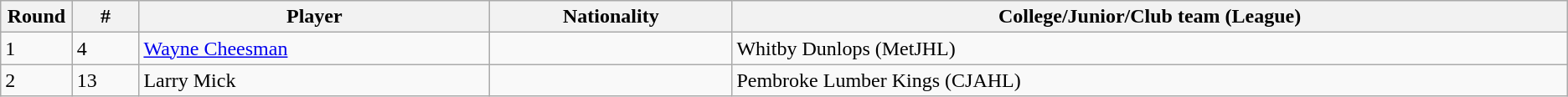<table class="wikitable">
<tr align="center">
<th bgcolor="#DDDDFF" width="4.0%">Round</th>
<th bgcolor="#DDDDFF" width="4.0%">#</th>
<th bgcolor="#DDDDFF" width="21.0%">Player</th>
<th bgcolor="#DDDDFF" width="14.5%">Nationality</th>
<th bgcolor="#DDDDFF" width="50.0%">College/Junior/Club team (League)</th>
</tr>
<tr>
<td>1</td>
<td>4</td>
<td><a href='#'>Wayne Cheesman</a></td>
<td></td>
<td>Whitby Dunlops (MetJHL)</td>
</tr>
<tr>
<td>2</td>
<td>13</td>
<td>Larry Mick</td>
<td></td>
<td>Pembroke Lumber Kings (CJAHL)</td>
</tr>
</table>
